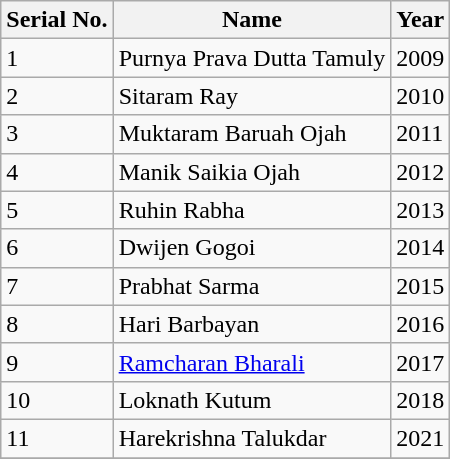<table class="wikitable sortable">
<tr>
<th>Serial No.</th>
<th>Name</th>
<th>Year</th>
</tr>
<tr>
<td>1</td>
<td>Purnya Prava Dutta Tamuly</td>
<td>2009</td>
</tr>
<tr>
<td>2</td>
<td>Sitaram Ray</td>
<td>2010</td>
</tr>
<tr>
<td>3</td>
<td>Muktaram Baruah Ojah</td>
<td>2011</td>
</tr>
<tr>
<td>4</td>
<td>Manik Saikia Ojah</td>
<td>2012</td>
</tr>
<tr>
<td>5</td>
<td>Ruhin Rabha</td>
<td>2013</td>
</tr>
<tr>
<td>6</td>
<td>Dwijen Gogoi</td>
<td>2014</td>
</tr>
<tr>
<td>7</td>
<td>Prabhat Sarma</td>
<td>2015</td>
</tr>
<tr>
<td>8</td>
<td>Hari Barbayan</td>
<td>2016</td>
</tr>
<tr>
<td>9</td>
<td><a href='#'>Ramcharan Bharali</a></td>
<td>2017</td>
</tr>
<tr>
<td>10</td>
<td>Loknath Kutum</td>
<td>2018</td>
</tr>
<tr>
<td>11</td>
<td>Harekrishna Talukdar</td>
<td>2021</td>
</tr>
<tr>
</tr>
</table>
